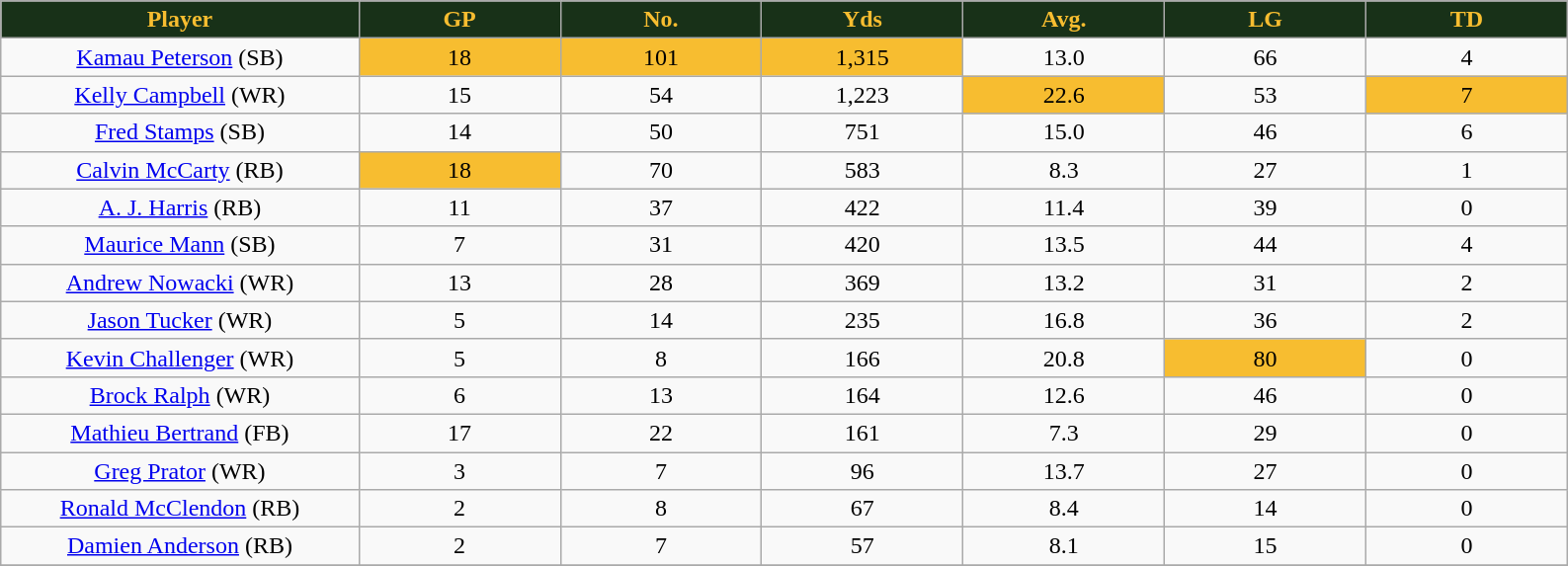<table class="wikitable sortable">
<tr>
<th style="background:#183118;color:#f7bd30;" width="16%">Player</th>
<th style="background:#183118;color:#f7bd30;" width="9%">GP</th>
<th style="background:#183118;color:#f7bd30;" width="9%">No.</th>
<th style="background:#183118;color:#f7bd30;" width="9%">Yds</th>
<th style="background:#183118;color:#f7bd30;" width="9%">Avg.</th>
<th style="background:#183118;color:#f7bd30;" width="9%">LG</th>
<th style="background:#183118;color:#f7bd30;" width="9%">TD</th>
</tr>
<tr align="center">
<td><a href='#'>Kamau Peterson</a> (SB)</td>
<td bgcolor="#f7bd30">18</td>
<td bgcolor="#f7bd30">101</td>
<td bgcolor="#f7bd30">1,315</td>
<td>13.0</td>
<td>66</td>
<td>4</td>
</tr>
<tr align="center">
<td><a href='#'>Kelly Campbell</a> (WR)</td>
<td>15</td>
<td>54</td>
<td>1,223</td>
<td bgcolor="#f7bd30">22.6</td>
<td>53</td>
<td bgcolor="#f7bd30">7</td>
</tr>
<tr align="center">
<td><a href='#'>Fred Stamps</a> (SB)</td>
<td>14</td>
<td>50</td>
<td>751</td>
<td>15.0</td>
<td>46</td>
<td>6</td>
</tr>
<tr align="center">
<td><a href='#'>Calvin McCarty</a> (RB)</td>
<td bgcolor="#f7bd30">18</td>
<td>70</td>
<td>583</td>
<td>8.3</td>
<td>27</td>
<td>1</td>
</tr>
<tr align="center">
<td><a href='#'>A. J. Harris</a> (RB)</td>
<td>11</td>
<td>37</td>
<td>422</td>
<td>11.4</td>
<td>39</td>
<td>0</td>
</tr>
<tr align="center">
<td><a href='#'>Maurice Mann</a> (SB)</td>
<td>7</td>
<td>31</td>
<td>420</td>
<td>13.5</td>
<td>44</td>
<td>4</td>
</tr>
<tr align="center">
<td><a href='#'>Andrew Nowacki</a> (WR)</td>
<td>13</td>
<td>28</td>
<td>369</td>
<td>13.2</td>
<td>31</td>
<td>2</td>
</tr>
<tr align="center">
<td><a href='#'>Jason Tucker</a> (WR)</td>
<td>5</td>
<td>14</td>
<td>235</td>
<td>16.8</td>
<td>36</td>
<td>2</td>
</tr>
<tr align="center">
<td><a href='#'>Kevin Challenger</a> (WR)</td>
<td>5</td>
<td>8</td>
<td>166</td>
<td>20.8</td>
<td bgcolor="#f7bd30">80</td>
<td>0</td>
</tr>
<tr align="center">
<td><a href='#'>Brock Ralph</a> (WR)</td>
<td>6</td>
<td>13</td>
<td>164</td>
<td>12.6</td>
<td>46</td>
<td>0</td>
</tr>
<tr align="center">
<td><a href='#'>Mathieu Bertrand</a> (FB)</td>
<td>17</td>
<td>22</td>
<td>161</td>
<td>7.3</td>
<td>29</td>
<td>0</td>
</tr>
<tr align="center">
<td><a href='#'>Greg Prator</a> (WR)</td>
<td>3</td>
<td>7</td>
<td>96</td>
<td>13.7</td>
<td>27</td>
<td>0</td>
</tr>
<tr align="center">
<td><a href='#'>Ronald McClendon</a> (RB)</td>
<td>2</td>
<td>8</td>
<td>67</td>
<td>8.4</td>
<td>14</td>
<td>0</td>
</tr>
<tr align="center">
<td><a href='#'>Damien Anderson</a> (RB)</td>
<td>2</td>
<td>7</td>
<td>57</td>
<td>8.1</td>
<td>15</td>
<td>0</td>
</tr>
<tr align="center">
</tr>
</table>
